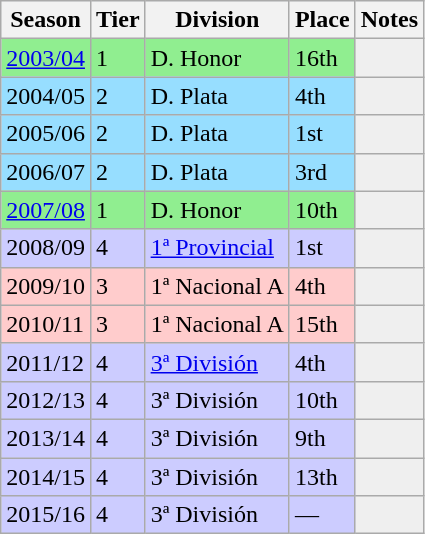<table class="wikitable">
<tr style="background:#f0f6fa;">
<th>Season</th>
<th>Tier</th>
<th>Division</th>
<th>Place</th>
<th>Notes</th>
</tr>
<tr>
<td style="background:#90EE90;"><a href='#'>2003/04</a></td>
<td style="background:#90EE90;">1</td>
<td style="background:#90EE90;">D. Honor</td>
<td style="background:#90EE90;">16th</td>
<th style="background:#efefef;"></th>
</tr>
<tr>
<td style="background:#97DEFF;">2004/05</td>
<td style="background:#97DEFF;">2</td>
<td style="background:#97DEFF;">D. Plata</td>
<td style="background:#97DEFF;">4th</td>
<th style="background:#efefef;"></th>
</tr>
<tr>
<td style="background:#97DEFF;">2005/06</td>
<td style="background:#97DEFF;">2</td>
<td style="background:#97DEFF;">D. Plata</td>
<td style="background:#97DEFF;">1st</td>
<th style="background:#efefef;"></th>
</tr>
<tr>
<td style="background:#97DEFF;">2006/07</td>
<td style="background:#97DEFF;">2</td>
<td style="background:#97DEFF;">D. Plata</td>
<td style="background:#97DEFF;">3rd</td>
<th style="background:#efefef;"></th>
</tr>
<tr>
<td style="background:#90EE90;"><a href='#'>2007/08</a></td>
<td style="background:#90EE90;">1</td>
<td style="background:#90EE90;">D. Honor</td>
<td style="background:#90EE90;">10th</td>
<th style="background:#efefef;"></th>
</tr>
<tr>
<td style="background:#ccccff;">2008/09</td>
<td style="background:#ccccff;">4</td>
<td style="background:#ccccff;"><a href='#'>1ª Provincial</a></td>
<td style="background:#ccccff;">1st</td>
<th style="background:#efefef;"></th>
</tr>
<tr>
<td style="background:#FFCCCC;">2009/10</td>
<td style="background:#FFCCCC;">3</td>
<td style="background:#FFCCCC;">1ª Nacional A</td>
<td style="background:#FFCCCC;">4th</td>
<th style="background:#efefef;"></th>
</tr>
<tr>
<td style="background:#FFCCCC;">2010/11</td>
<td style="background:#FFCCCC;">3</td>
<td style="background:#FFCCCC;">1ª Nacional A</td>
<td style="background:#FFCCCC;">15th</td>
<th style="background:#efefef;"></th>
</tr>
<tr>
<td style="background:#ccccff;">2011/12</td>
<td style="background:#ccccff;">4</td>
<td style="background:#ccccff;"><a href='#'>3ª División</a></td>
<td style="background:#ccccff;">4th</td>
<th style="background:#efefef;"></th>
</tr>
<tr>
<td style="background:#ccccff;">2012/13</td>
<td style="background:#ccccff;">4</td>
<td style="background:#ccccff;">3ª División</td>
<td style="background:#ccccff;">10th</td>
<th style="background:#efefef;"></th>
</tr>
<tr>
<td style="background:#ccccff;">2013/14</td>
<td style="background:#ccccff;">4</td>
<td style="background:#ccccff;">3ª División</td>
<td style="background:#ccccff;">9th</td>
<th style="background:#efefef;"></th>
</tr>
<tr>
<td style="background:#ccccff;">2014/15</td>
<td style="background:#ccccff;">4</td>
<td style="background:#ccccff;">3ª División</td>
<td style="background:#ccccff;">13th</td>
<th style="background:#efefef;"></th>
</tr>
<tr>
<td style="background:#ccccff;">2015/16</td>
<td style="background:#ccccff;">4</td>
<td style="background:#ccccff;">3ª División</td>
<td style="background:#ccccff;">—</td>
<th style="background:#efefef;"></th>
</tr>
</table>
